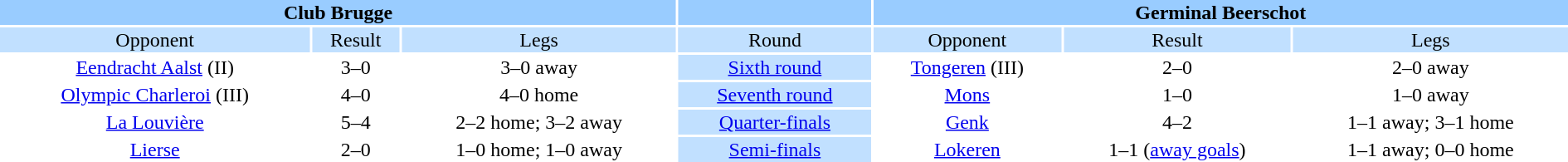<table width="100%" style="text-align:center">
<tr style="vertical-align:top; background:#9cf;">
<th colspan=3 style="width:1*">Club Brugge</th>
<th></th>
<th colspan=3 style="width:1*">Germinal Beerschot</th>
</tr>
<tr style="vertical-align:top; background:#c1e0ff;">
<td>Opponent</td>
<td>Result</td>
<td>Legs</td>
<td style="background:#c1e0ff;">Round</td>
<td>Opponent</td>
<td>Result</td>
<td>Legs</td>
</tr>
<tr>
<td><a href='#'>Eendracht Aalst</a> (II)</td>
<td>3–0</td>
<td>3–0 away</td>
<td style="background:#c1e0ff;"><a href='#'>Sixth round</a></td>
<td><a href='#'>Tongeren</a> (III)</td>
<td>2–0</td>
<td>2–0 away</td>
</tr>
<tr>
<td><a href='#'>Olympic Charleroi</a> (III)</td>
<td>4–0</td>
<td>4–0 home</td>
<td style="background:#c1e0ff;"><a href='#'>Seventh round</a></td>
<td><a href='#'>Mons</a></td>
<td>1–0</td>
<td>1–0 away</td>
</tr>
<tr>
<td><a href='#'>La Louvière</a></td>
<td>5–4</td>
<td>2–2 home; 3–2 away</td>
<td style="background:#c1e0ff;"><a href='#'>Quarter-finals</a></td>
<td><a href='#'>Genk</a></td>
<td>4–2</td>
<td>1–1 away; 3–1 home</td>
</tr>
<tr>
<td><a href='#'>Lierse</a></td>
<td>2–0</td>
<td>1–0 home; 1–0 away</td>
<td style="background:#c1e0ff;"><a href='#'>Semi-finals</a></td>
<td><a href='#'>Lokeren</a></td>
<td>1–1 (<a href='#'>away goals</a>)</td>
<td>1–1 away; 0–0 home</td>
</tr>
</table>
